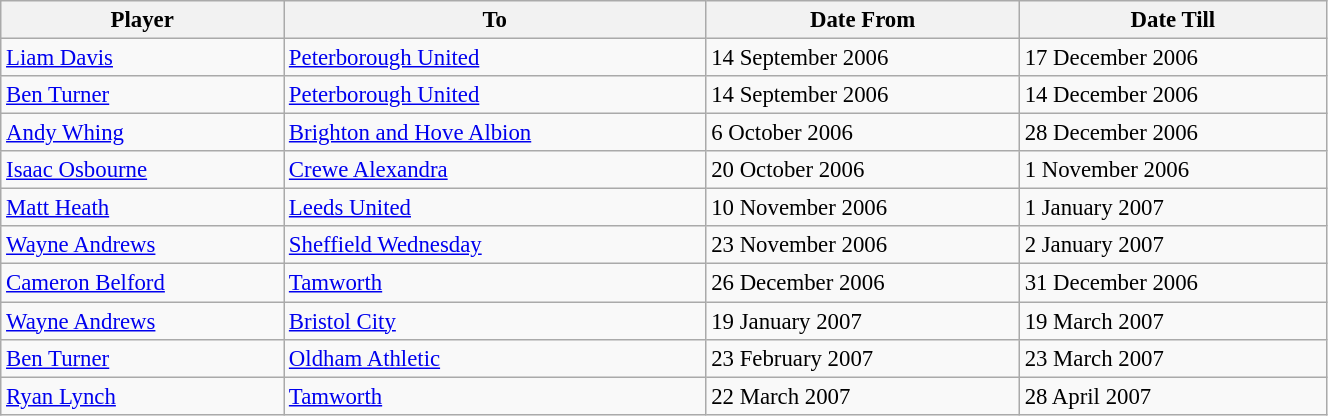<table class="wikitable sortable" style="text-align:center; font-size:95%;width:70%; text-align:left">
<tr>
<th><strong>Player</strong></th>
<th><strong>To</strong></th>
<th><strong>Date From</strong></th>
<th><strong>Date Till</strong></th>
</tr>
<tr>
<td> <a href='#'>Liam Davis</a></td>
<td><a href='#'>Peterborough United</a></td>
<td>14 September 2006</td>
<td>17 December 2006</td>
</tr>
<tr>
<td> <a href='#'>Ben Turner</a></td>
<td><a href='#'>Peterborough United</a></td>
<td>14 September 2006</td>
<td>14 December 2006</td>
</tr>
<tr>
<td> <a href='#'>Andy Whing</a></td>
<td><a href='#'>Brighton and Hove Albion</a></td>
<td>6 October 2006</td>
<td>28 December 2006</td>
</tr>
<tr>
<td> <a href='#'>Isaac Osbourne</a></td>
<td><a href='#'>Crewe Alexandra</a></td>
<td>20 October 2006</td>
<td>1 November 2006</td>
</tr>
<tr>
<td> <a href='#'>Matt Heath</a></td>
<td><a href='#'>Leeds United</a></td>
<td>10 November 2006</td>
<td>1 January 2007</td>
</tr>
<tr>
<td> <a href='#'>Wayne Andrews</a></td>
<td><a href='#'>Sheffield Wednesday</a></td>
<td>23 November 2006</td>
<td>2 January 2007</td>
</tr>
<tr>
<td> <a href='#'>Cameron Belford</a></td>
<td><a href='#'>Tamworth</a></td>
<td>26 December 2006</td>
<td>31 December 2006</td>
</tr>
<tr>
<td> <a href='#'>Wayne Andrews</a></td>
<td><a href='#'>Bristol City</a></td>
<td>19 January 2007</td>
<td>19 March 2007</td>
</tr>
<tr>
<td> <a href='#'>Ben Turner</a></td>
<td><a href='#'>Oldham Athletic</a></td>
<td>23 February 2007</td>
<td>23 March 2007</td>
</tr>
<tr>
<td> <a href='#'>Ryan Lynch</a></td>
<td><a href='#'>Tamworth</a></td>
<td>22 March 2007</td>
<td>28 April 2007</td>
</tr>
</table>
